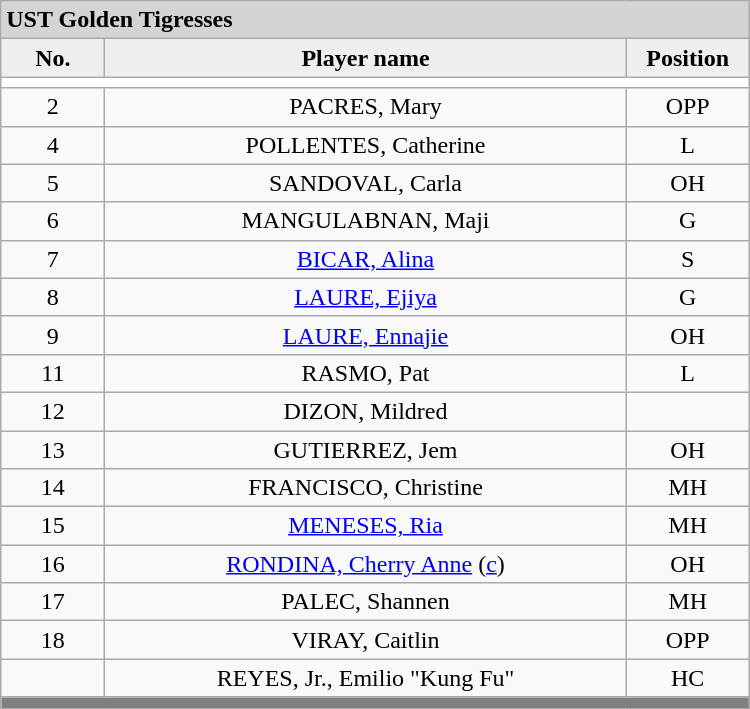<table class='wikitable mw-collapsible mw-collapsed' style='text-align: center; width: 500px; border: none;'>
<tr>
<th style="background:#D4D4D4; text-align:left;" colspan=3> UST Golden Tigresses</th>
</tr>
<tr style="background:#EEEEEE; font-weight:bold;">
<td width=10%>No.</td>
<td width=50%>Player name</td>
<td width=10%>Position</td>
</tr>
<tr style="background:#FFFFFF;">
<td colspan=3 align=center></td>
</tr>
<tr>
<td align=center>2</td>
<td>PACRES, Mary</td>
<td align=center>OPP</td>
</tr>
<tr>
<td align=center>4</td>
<td>POLLENTES, Catherine</td>
<td align=center>L</td>
</tr>
<tr>
<td align=center>5</td>
<td>SANDOVAL, Carla</td>
<td align=center>OH</td>
</tr>
<tr>
<td align=center>6</td>
<td>MANGULABNAN, Maji</td>
<td align=center>G</td>
</tr>
<tr>
<td align=center>7</td>
<td><a href='#'>BICAR, Alina</a></td>
<td align=center>S</td>
</tr>
<tr>
<td align=center>8</td>
<td><a href='#'>LAURE, Ejiya</a></td>
<td align=center>G</td>
</tr>
<tr>
<td align=center>9</td>
<td><a href='#'>LAURE, Ennajie</a></td>
<td align=center>OH</td>
</tr>
<tr>
<td align=center>11</td>
<td>RASMO, Pat</td>
<td align=center>L</td>
</tr>
<tr>
<td align=center>12</td>
<td>DIZON, Mildred</td>
<td align=center></td>
</tr>
<tr>
<td align=center>13</td>
<td>GUTIERREZ, Jem</td>
<td align=center>OH</td>
</tr>
<tr>
<td align=center>14</td>
<td>FRANCISCO, Christine</td>
<td align=center>MH</td>
</tr>
<tr>
<td align=center>15</td>
<td><a href='#'>MENESES, Ria</a></td>
<td align=center>MH</td>
</tr>
<tr>
<td align=center>16</td>
<td><a href='#'>RONDINA, Cherry Anne</a> (<a href='#'>c</a>)</td>
<td align=center>OH</td>
</tr>
<tr>
<td align=center>17</td>
<td>PALEC, Shannen</td>
<td align=center>MH</td>
</tr>
<tr>
<td align=center>18</td>
<td>VIRAY, Caitlin</td>
<td align=center>OPP</td>
</tr>
<tr>
<td align=center></td>
<td>REYES, Jr., Emilio "Kung Fu"</td>
<td align=center>HC</td>
</tr>
<tr>
<th style='background: grey;' colspan=3></th>
</tr>
</table>
